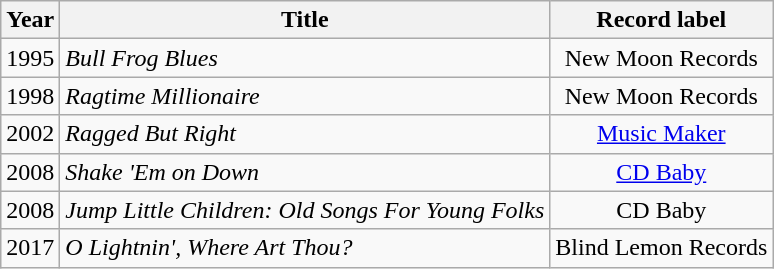<table class="wikitable sortable">
<tr>
<th>Year</th>
<th>Title</th>
<th>Record label</th>
</tr>
<tr>
<td>1995</td>
<td><em>Bull Frog Blues</em></td>
<td style="text-align:center;">New Moon Records</td>
</tr>
<tr>
<td>1998</td>
<td><em>Ragtime Millionaire</em></td>
<td style="text-align:center;">New Moon Records</td>
</tr>
<tr>
<td>2002</td>
<td><em>Ragged But Right</em></td>
<td style="text-align:center;"><a href='#'>Music Maker</a></td>
</tr>
<tr>
<td>2008</td>
<td><em>Shake 'Em on Down</em></td>
<td style="text-align:center;"><a href='#'>CD Baby</a></td>
</tr>
<tr>
<td>2008</td>
<td><em>Jump Little Children: Old Songs For Young Folks</em></td>
<td style="text-align:center;">CD Baby</td>
</tr>
<tr>
<td>2017</td>
<td><em>O Lightnin', Where Art Thou?</em></td>
<td style="text-align:center;">Blind Lemon Records</td>
</tr>
</table>
